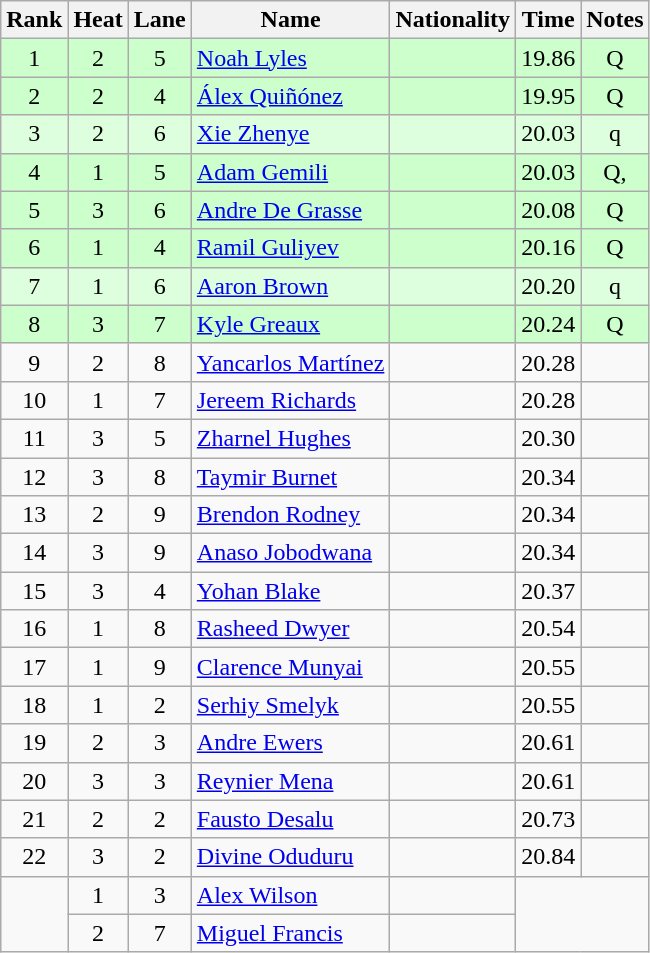<table class="wikitable sortable" style="text-align:center">
<tr>
<th>Rank</th>
<th>Heat</th>
<th>Lane</th>
<th>Name</th>
<th>Nationality</th>
<th>Time</th>
<th>Notes</th>
</tr>
<tr bgcolor=ccffcc>
<td>1</td>
<td>2</td>
<td>5</td>
<td align=left><a href='#'>Noah Lyles</a></td>
<td align=left></td>
<td>19.86</td>
<td>Q</td>
</tr>
<tr bgcolor=ccffcc>
<td>2</td>
<td>2</td>
<td>4</td>
<td align=left><a href='#'>Álex Quiñónez</a></td>
<td align=left></td>
<td>19.95</td>
<td>Q</td>
</tr>
<tr bgcolor=ddffdd>
<td>3</td>
<td>2</td>
<td>6</td>
<td align=left><a href='#'>Xie Zhenye</a></td>
<td align=left></td>
<td>20.03</td>
<td>q</td>
</tr>
<tr bgcolor=ccffcc>
<td>4</td>
<td>1</td>
<td>5</td>
<td align=left><a href='#'>Adam Gemili</a></td>
<td align=left></td>
<td>20.03</td>
<td>Q, </td>
</tr>
<tr bgcolor=ccffcc>
<td>5</td>
<td>3</td>
<td>6</td>
<td align=left><a href='#'>Andre De Grasse</a></td>
<td align=left></td>
<td>20.08</td>
<td>Q</td>
</tr>
<tr bgcolor=ccffcc>
<td>6</td>
<td>1</td>
<td>4</td>
<td align=left><a href='#'>Ramil Guliyev</a></td>
<td align=left></td>
<td>20.16</td>
<td>Q</td>
</tr>
<tr bgcolor=ddffdd>
<td>7</td>
<td>1</td>
<td>6</td>
<td align=left><a href='#'>Aaron Brown</a></td>
<td align=left></td>
<td>20.20</td>
<td>q</td>
</tr>
<tr bgcolor=ccffcc>
<td>8</td>
<td>3</td>
<td>7</td>
<td align=left><a href='#'>Kyle Greaux</a></td>
<td align=left></td>
<td>20.24</td>
<td>Q</td>
</tr>
<tr>
<td>9</td>
<td>2</td>
<td>8</td>
<td align=left><a href='#'>Yancarlos Martínez</a></td>
<td align=left></td>
<td>20.28</td>
<td></td>
</tr>
<tr>
<td>10</td>
<td>1</td>
<td>7</td>
<td align=left><a href='#'>Jereem Richards</a></td>
<td align=left></td>
<td>20.28</td>
<td></td>
</tr>
<tr>
<td>11</td>
<td>3</td>
<td>5</td>
<td align=left><a href='#'>Zharnel Hughes</a></td>
<td align=left></td>
<td>20.30</td>
<td></td>
</tr>
<tr>
<td>12</td>
<td>3</td>
<td>8</td>
<td align=left><a href='#'>Taymir Burnet</a></td>
<td align=left></td>
<td>20.34</td>
<td></td>
</tr>
<tr>
<td>13</td>
<td>2</td>
<td>9</td>
<td align=left><a href='#'>Brendon Rodney</a></td>
<td align=left></td>
<td>20.34</td>
<td></td>
</tr>
<tr>
<td>14</td>
<td>3</td>
<td>9</td>
<td align=left><a href='#'>Anaso Jobodwana</a></td>
<td align=left></td>
<td>20.34</td>
<td></td>
</tr>
<tr>
<td>15</td>
<td>3</td>
<td>4</td>
<td align=left><a href='#'>Yohan Blake</a></td>
<td align=left></td>
<td>20.37</td>
<td></td>
</tr>
<tr>
<td>16</td>
<td>1</td>
<td>8</td>
<td align=left><a href='#'>Rasheed Dwyer</a></td>
<td align=left></td>
<td>20.54</td>
<td></td>
</tr>
<tr>
<td>17</td>
<td>1</td>
<td>9</td>
<td align=left><a href='#'>Clarence Munyai</a></td>
<td align=left></td>
<td>20.55</td>
<td></td>
</tr>
<tr>
<td>18</td>
<td>1</td>
<td>2</td>
<td align=left><a href='#'>Serhiy Smelyk</a></td>
<td align=left></td>
<td>20.55</td>
<td></td>
</tr>
<tr>
<td>19</td>
<td>2</td>
<td>3</td>
<td align=left><a href='#'>Andre Ewers</a></td>
<td align=left></td>
<td>20.61</td>
<td></td>
</tr>
<tr>
<td>20</td>
<td>3</td>
<td>3</td>
<td align=left><a href='#'>Reynier Mena</a></td>
<td align=left></td>
<td>20.61</td>
<td></td>
</tr>
<tr>
<td>21</td>
<td>2</td>
<td>2</td>
<td align=left><a href='#'>Fausto Desalu</a></td>
<td align=left></td>
<td>20.73</td>
<td></td>
</tr>
<tr>
<td>22</td>
<td>3</td>
<td>2</td>
<td align=left><a href='#'>Divine Oduduru</a></td>
<td align=left></td>
<td>20.84</td>
<td></td>
</tr>
<tr>
<td rowspan=2></td>
<td>1</td>
<td>3</td>
<td align=left><a href='#'>Alex Wilson</a></td>
<td align=left></td>
<td rowspan=2 colspan=2></td>
</tr>
<tr>
<td>2</td>
<td>7</td>
<td align=left><a href='#'>Miguel Francis</a></td>
<td align=left></td>
</tr>
</table>
